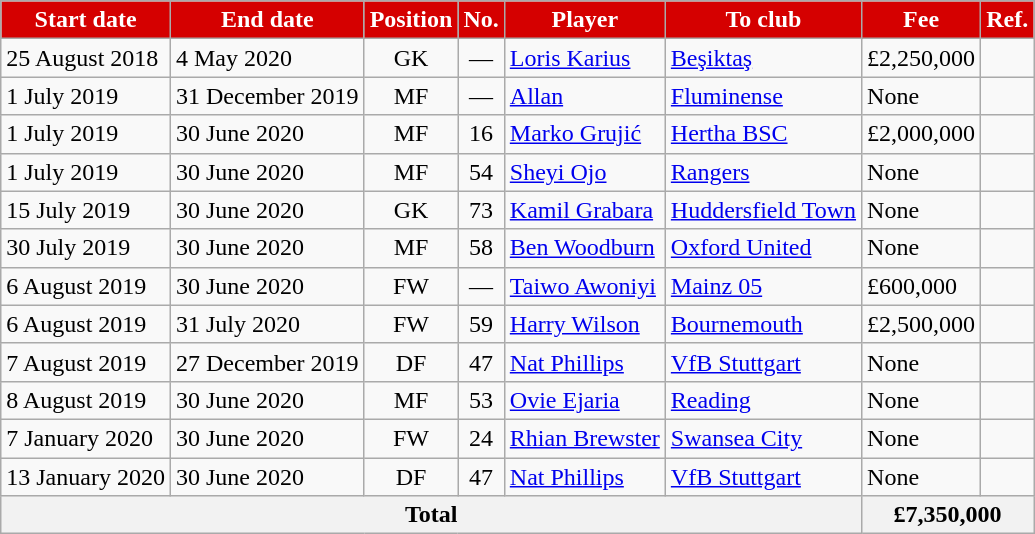<table class="wikitable sortable">
<tr>
<th style="background:#d50000; color:white;">Start date</th>
<th style="background:#d50000; color:white;">End date</th>
<th style="background:#d50000; color:white;">Position</th>
<th style="background:#d50000; color:white;">No.</th>
<th style="background:#d50000; color:white;">Player</th>
<th style="background:#d50000; color:white;">To club</th>
<th style="background:#d50000; color:white;">Fee</th>
<th style="background:#d50000; color:white;">Ref.</th>
</tr>
<tr>
<td>25 August 2018</td>
<td>4 May 2020</td>
<td style="text-align:center;">GK</td>
<td style="text-align:center;">—</td>
<td style="text-align:left;"> <a href='#'>Loris Karius</a></td>
<td style="text-align:left;"> <a href='#'>Beşiktaş</a></td>
<td>£2,250,000</td>
<td></td>
</tr>
<tr>
<td>1 July 2019</td>
<td>31 December 2019</td>
<td style="text-align:center;">MF</td>
<td style="text-align:center;">—</td>
<td style="text-align:left;"> <a href='#'>Allan</a></td>
<td style="text-align:left;"> <a href='#'>Fluminense</a></td>
<td>None</td>
<td></td>
</tr>
<tr>
<td>1 July 2019</td>
<td>30 June 2020</td>
<td style="text-align:center;">MF</td>
<td style="text-align:center;">16</td>
<td style="text-align:left;"> <a href='#'>Marko Grujić</a></td>
<td style="text-align:left;"> <a href='#'>Hertha BSC</a></td>
<td>£2,000,000</td>
<td></td>
</tr>
<tr>
<td>1 July 2019</td>
<td>30 June 2020</td>
<td style="text-align:center;">MF</td>
<td style="text-align:center;">54</td>
<td style="text-align:left;"> <a href='#'>Sheyi Ojo</a></td>
<td style="text-align:left;"> <a href='#'>Rangers</a></td>
<td>None</td>
<td></td>
</tr>
<tr>
<td>15 July 2019</td>
<td>30 June 2020</td>
<td style="text-align:center;">GK</td>
<td style="text-align:center;">73</td>
<td style="text-align:left;"> <a href='#'>Kamil Grabara</a></td>
<td style="text-align:left;"> <a href='#'>Huddersfield Town</a></td>
<td>None</td>
<td></td>
</tr>
<tr>
<td>30 July 2019</td>
<td>30 June 2020</td>
<td style="text-align:center;">MF</td>
<td style="text-align:center;">58</td>
<td style="text-align:left;"> <a href='#'>Ben Woodburn</a></td>
<td style="text-align:left;"> <a href='#'>Oxford United</a></td>
<td>None</td>
<td></td>
</tr>
<tr>
<td>6 August 2019</td>
<td>30 June 2020</td>
<td style="text-align:center;">FW</td>
<td style="text-align:center;">—</td>
<td style="text-align:left;"> <a href='#'>Taiwo Awoniyi</a></td>
<td style="text-align:left;"> <a href='#'>Mainz 05</a></td>
<td>£600,000</td>
<td></td>
</tr>
<tr>
<td>6 August 2019</td>
<td>31 July 2020</td>
<td style="text-align:center;">FW</td>
<td style="text-align:center;">59</td>
<td style="text-align:left;"> <a href='#'>Harry Wilson</a></td>
<td style="text-align:left;"> <a href='#'>Bournemouth</a></td>
<td>£2,500,000</td>
<td></td>
</tr>
<tr>
<td>7 August 2019</td>
<td>27 December 2019</td>
<td style="text-align:center;">DF</td>
<td style="text-align:center;">47</td>
<td style="text-align:left;"> <a href='#'>Nat Phillips</a></td>
<td style="text-align:left;"> <a href='#'>VfB Stuttgart</a></td>
<td>None</td>
<td></td>
</tr>
<tr>
<td>8 August 2019</td>
<td>30 June 2020</td>
<td style="text-align:center;">MF</td>
<td style="text-align:center;">53</td>
<td style="text-align:left;"> <a href='#'>Ovie Ejaria</a></td>
<td style="text-align:left;"> <a href='#'>Reading</a></td>
<td>None</td>
<td></td>
</tr>
<tr>
<td>7 January 2020</td>
<td>30 June 2020</td>
<td style="text-align:center;">FW</td>
<td style="text-align:center;">24</td>
<td style="text-align:left;"> <a href='#'>Rhian Brewster</a></td>
<td style="text-align:left;"> <a href='#'>Swansea City</a></td>
<td>None</td>
<td></td>
</tr>
<tr>
<td>13 January 2020</td>
<td>30 June 2020</td>
<td style="text-align:center;">DF</td>
<td style="text-align:center;">47</td>
<td style="text-align:left;"> <a href='#'>Nat Phillips</a></td>
<td style="text-align:left;"> <a href='#'>VfB Stuttgart</a></td>
<td>None</td>
<td></td>
</tr>
<tr>
<th colspan="6">Total</th>
<th colspan="2">£7,350,000</th>
</tr>
</table>
